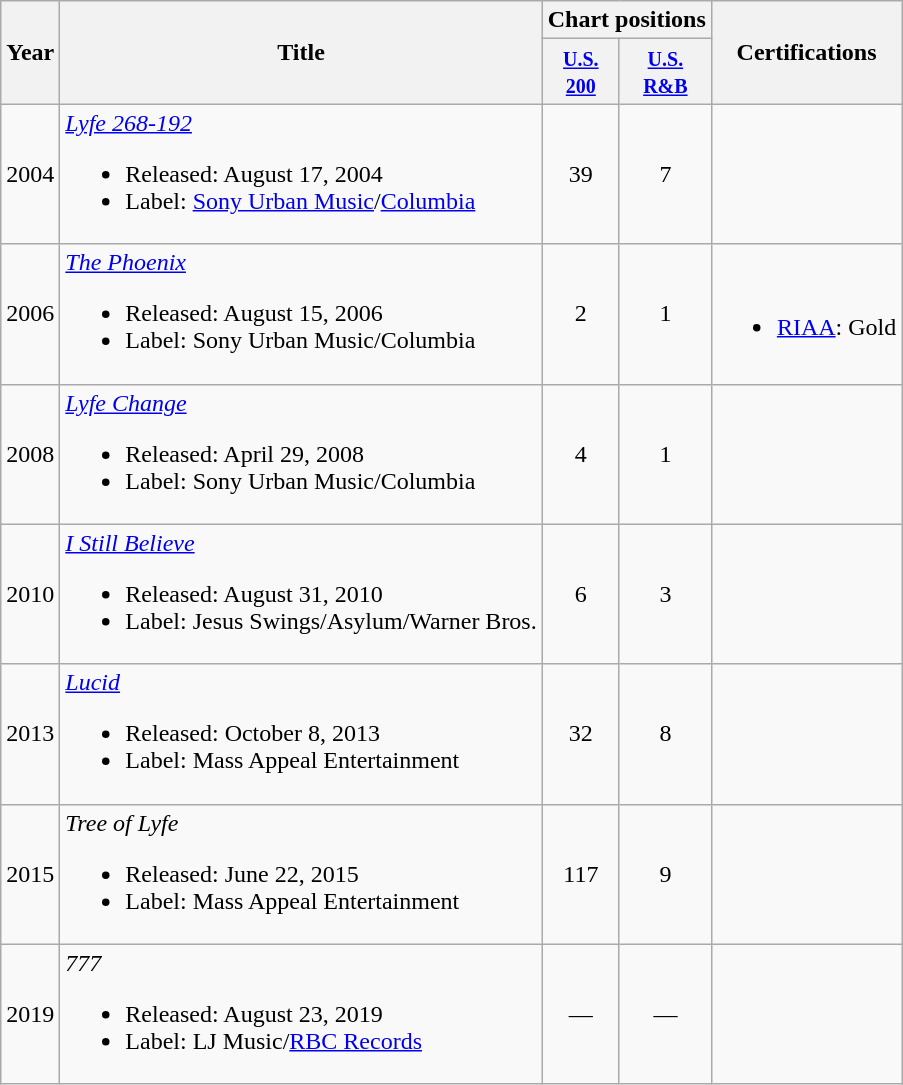<table class="wikitable">
<tr>
<th rowspan="2">Year</th>
<th rowspan="2">Title</th>
<th colspan="2">Chart positions</th>
<th rowspan="2">Certifications</th>
</tr>
<tr>
<th><small><a href='#'>U.S.<br>200</a></small></th>
<th><small><a href='#'>U.S. <br>R&B</a></small></th>
</tr>
<tr>
<td>2004</td>
<td><em><a href='#'>Lyfe 268-192</a></em><br><ul><li>Released: August 17, 2004</li><li>Label: <a href='#'>Sony Urban Music</a>/<a href='#'>Columbia</a></li></ul></td>
<td style="text-align:center;">39</td>
<td style="text-align:center;">7</td>
<td></td>
</tr>
<tr>
<td>2006</td>
<td><em><a href='#'>The Phoenix</a></em><br><ul><li>Released: August 15, 2006</li><li>Label: Sony Urban Music/Columbia</li></ul></td>
<td style="text-align:center;">2</td>
<td style="text-align:center;">1</td>
<td><br><ul><li><a href='#'>RIAA</a>: Gold</li></ul></td>
</tr>
<tr>
<td>2008</td>
<td><em><a href='#'>Lyfe Change</a></em><br><ul><li>Released: April 29, 2008</li><li>Label: Sony Urban Music/Columbia</li></ul></td>
<td style="text-align:center;">4</td>
<td style="text-align:center;">1</td>
<td></td>
</tr>
<tr>
<td>2010</td>
<td><em><a href='#'>I Still Believe</a></em><br><ul><li>Released: August 31, 2010</li><li>Label: Jesus Swings/Asylum/Warner Bros.</li></ul></td>
<td style="text-align:center;">6</td>
<td style="text-align:center;">3</td>
<td></td>
</tr>
<tr>
<td>2013</td>
<td><em><a href='#'>Lucid</a></em><br><ul><li>Released: October 8, 2013</li><li>Label: Mass Appeal Entertainment</li></ul></td>
<td style="text-align:center;">32</td>
<td style="text-align:center;">8</td>
<td></td>
</tr>
<tr>
<td>2015</td>
<td><em>Tree of Lyfe</em><br><ul><li>Released: June 22, 2015</li><li>Label: Mass Appeal Entertainment</li></ul></td>
<td style="text-align:center;">117</td>
<td style="text-align:center;">9</td>
<td></td>
</tr>
<tr>
<td>2019</td>
<td><em>777</em><br><ul><li>Released: August 23, 2019</li><li>Label: LJ Music/<a href='#'>RBC Records</a></li></ul></td>
<td style="text-align:center;">—</td>
<td style="text-align:center;">—</td>
<td></td>
</tr>
</table>
